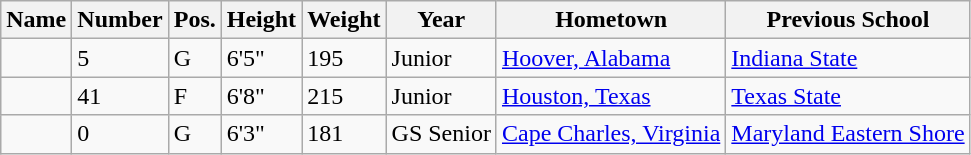<table class="wikitable sortable">
<tr>
<th>Name</th>
<th>Number</th>
<th>Pos.</th>
<th>Height</th>
<th>Weight</th>
<th>Year</th>
<th>Hometown</th>
<th class="unsortable">Previous School</th>
</tr>
<tr>
<td></td>
<td>5</td>
<td>G</td>
<td>6'5"</td>
<td>195</td>
<td>Junior</td>
<td><a href='#'>Hoover, Alabama</a></td>
<td><a href='#'>Indiana State</a></td>
</tr>
<tr>
<td></td>
<td>41</td>
<td>F</td>
<td>6'8"</td>
<td>215</td>
<td>Junior</td>
<td><a href='#'>Houston, Texas</a></td>
<td><a href='#'>Texas State</a></td>
</tr>
<tr>
<td></td>
<td>0</td>
<td>G</td>
<td>6'3"</td>
<td>181</td>
<td>GS Senior</td>
<td><a href='#'>Cape Charles, Virginia</a></td>
<td><a href='#'>Maryland Eastern Shore</a></td>
</tr>
</table>
